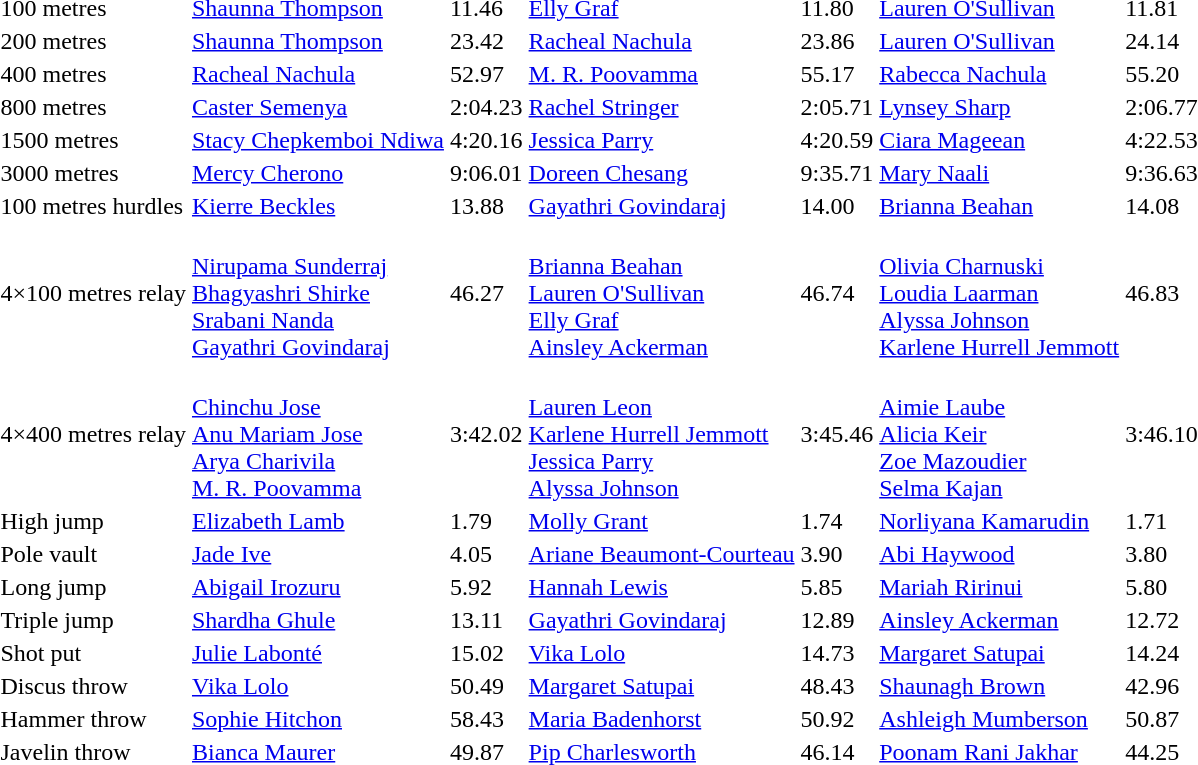<table>
<tr>
<td>100 metres</td>
<td><a href='#'>Shaunna Thompson</a><br></td>
<td>11.46 </td>
<td><a href='#'>Elly Graf</a><br></td>
<td>11.80</td>
<td><a href='#'>Lauren O'Sullivan</a><br></td>
<td>11.81</td>
</tr>
<tr>
<td>200 metres</td>
<td><a href='#'>Shaunna Thompson</a><br></td>
<td>23.42 </td>
<td><a href='#'>Racheal Nachula</a><br></td>
<td>23.86</td>
<td><a href='#'>Lauren O'Sullivan</a><br></td>
<td>24.14</td>
</tr>
<tr>
<td>400 metres</td>
<td><a href='#'>Racheal Nachula</a><br></td>
<td>52.97 </td>
<td><a href='#'>M. R. Poovamma</a><br></td>
<td>55.17</td>
<td><a href='#'>Rabecca Nachula</a><br></td>
<td>55.20</td>
</tr>
<tr>
<td>800 metres</td>
<td><a href='#'>Caster Semenya</a><br></td>
<td>2:04.23 </td>
<td><a href='#'>Rachel Stringer</a><br></td>
<td>2:05.71</td>
<td><a href='#'>Lynsey Sharp</a><br></td>
<td>2:06.77</td>
</tr>
<tr>
<td>1500 metres</td>
<td><a href='#'>Stacy Chepkemboi Ndiwa</a><br></td>
<td>4:20.16 </td>
<td><a href='#'>Jessica Parry</a><br></td>
<td>4:20.59</td>
<td><a href='#'>Ciara Mageean</a><br></td>
<td>4:22.53</td>
</tr>
<tr>
<td>3000 metres</td>
<td><a href='#'>Mercy Cherono</a><br></td>
<td>9:06.01 </td>
<td><a href='#'>Doreen Chesang</a><br></td>
<td>9:35.71</td>
<td><a href='#'>Mary Naali</a><br></td>
<td>9:36.63</td>
</tr>
<tr>
<td>100 metres hurdles</td>
<td><a href='#'>Kierre Beckles</a><br></td>
<td>13.88 </td>
<td><a href='#'>Gayathri Govindaraj</a><br></td>
<td>14.00</td>
<td><a href='#'>Brianna Beahan</a><br></td>
<td>14.08</td>
</tr>
<tr>
<td>4×100 metres relay</td>
<td><br><a href='#'>Nirupama Sunderraj</a><br><a href='#'>Bhagyashri Shirke</a><br><a href='#'>Srabani Nanda</a><br><a href='#'>Gayathri Govindaraj</a></td>
<td>46.27</td>
<td><br><a href='#'>Brianna Beahan</a><br><a href='#'>Lauren O'Sullivan</a><br><a href='#'>Elly Graf</a><br><a href='#'>Ainsley Ackerman</a></td>
<td>46.74</td>
<td><br><a href='#'>Olivia Charnuski</a><br><a href='#'>Loudia Laarman</a><br><a href='#'>Alyssa Johnson</a><br><a href='#'>Karlene Hurrell Jemmott</a></td>
<td>46.83</td>
</tr>
<tr>
<td>4×400 metres relay</td>
<td><br><a href='#'>Chinchu Jose</a><br><a href='#'>Anu Mariam Jose</a><br><a href='#'>Arya Charivila</a><br><a href='#'>M. R. Poovamma</a></td>
<td>3:42.02 </td>
<td><br><a href='#'>Lauren Leon</a><br><a href='#'>Karlene Hurrell Jemmott</a><br><a href='#'>Jessica Parry</a><br><a href='#'>Alyssa Johnson</a></td>
<td>3:45.46</td>
<td><br><a href='#'>Aimie Laube</a><br><a href='#'>Alicia Keir</a><br><a href='#'>Zoe Mazoudier</a><br><a href='#'>Selma Kajan</a></td>
<td>3:46.10</td>
</tr>
<tr>
<td>High jump</td>
<td><a href='#'>Elizabeth Lamb</a><br></td>
<td>1.79</td>
<td><a href='#'>Molly Grant</a><br></td>
<td>1.74</td>
<td><a href='#'>Norliyana Kamarudin</a><br></td>
<td>1.71</td>
</tr>
<tr>
<td>Pole vault</td>
<td><a href='#'>Jade Ive</a><br></td>
<td>4.05 </td>
<td><a href='#'>Ariane Beaumont-Courteau</a><br></td>
<td>3.90</td>
<td><a href='#'>Abi Haywood</a><br></td>
<td>3.80</td>
</tr>
<tr>
<td>Long jump</td>
<td><a href='#'>Abigail Irozuru</a><br></td>
<td>5.92</td>
<td><a href='#'>Hannah Lewis</a><br></td>
<td>5.85</td>
<td><a href='#'>Mariah Ririnui</a><br></td>
<td>5.80</td>
</tr>
<tr>
<td>Triple jump</td>
<td><a href='#'>Shardha Ghule</a><br></td>
<td>13.11 </td>
<td><a href='#'>Gayathri Govindaraj</a><br></td>
<td>12.89</td>
<td><a href='#'>Ainsley Ackerman</a><br></td>
<td>12.72</td>
</tr>
<tr>
<td>Shot put</td>
<td><a href='#'>Julie Labonté</a><br></td>
<td>15.02</td>
<td><a href='#'>Vika Lolo</a><br></td>
<td>14.73</td>
<td><a href='#'>Margaret Satupai</a><br></td>
<td>14.24</td>
</tr>
<tr>
<td>Discus throw</td>
<td><a href='#'>Vika Lolo</a><br></td>
<td>50.49 </td>
<td><a href='#'>Margaret Satupai</a><br></td>
<td>48.43</td>
<td><a href='#'>Shaunagh Brown</a><br></td>
<td>42.96</td>
</tr>
<tr>
<td>Hammer throw</td>
<td><a href='#'>Sophie Hitchon</a><br></td>
<td>58.43 </td>
<td><a href='#'>Maria Badenhorst</a><br></td>
<td>50.92</td>
<td><a href='#'>Ashleigh Mumberson</a><br></td>
<td>50.87</td>
</tr>
<tr>
<td>Javelin throw</td>
<td><a href='#'>Bianca Maurer</a><br></td>
<td>49.87</td>
<td><a href='#'>Pip Charlesworth</a><br></td>
<td>46.14</td>
<td><a href='#'>Poonam Rani Jakhar</a><br></td>
<td>44.25</td>
</tr>
</table>
